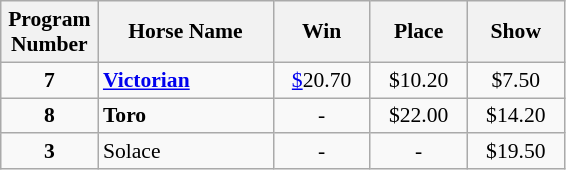<table class="wikitable sortable" style="font-size:90%">
<tr>
<th width="58px">Program <br> Number</th>
<th width="110px">Horse Name <br></th>
<th width="58px">Win <br></th>
<th width="58px">Place <br></th>
<th width="58px">Show <br></th>
</tr>
<tr>
<td align=center><strong>7</strong></td>
<td><strong><a href='#'>Victorian</a></strong></td>
<td align=center><a href='#'>$</a>20.70</td>
<td align=center>$10.20</td>
<td align=center>$7.50</td>
</tr>
<tr>
<td align=center><strong>8</strong></td>
<td><strong>Toro</strong></td>
<td align=center>-</td>
<td align=center>$22.00</td>
<td align=center>$14.20</td>
</tr>
<tr>
<td align=center><strong>3</strong></td>
<td>Solace</td>
<td align=center>-</td>
<td align=center>-</td>
<td align=center>$19.50</td>
</tr>
</table>
